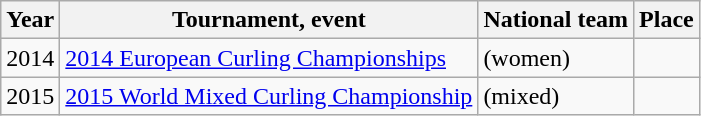<table class="wikitable">
<tr>
<th scope="col">Year</th>
<th scope="col">Tournament, event</th>
<th scope="col">National team</th>
<th scope="col">Place</th>
</tr>
<tr>
<td>2014</td>
<td><a href='#'>2014 European Curling Championships</a></td>
<td> (women)</td>
<td></td>
</tr>
<tr>
<td>2015</td>
<td><a href='#'>2015 World Mixed Curling Championship</a></td>
<td> (mixed)</td>
<td></td>
</tr>
</table>
